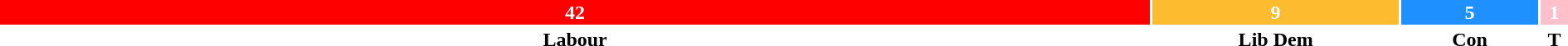<table style="width:100%; text-align:center;">
<tr style="color:white;">
<td style="background:red; width:73.69%;"><strong>42</strong></td>
<td style="background:#FDBB30; width:15.79%;"><strong>9</strong></td>
<td style="background:dodgerblue; width:8.77%;"><strong>5</strong></td>
<td style="background:pink; width:1.75%;"><strong>1</strong></td>
</tr>
<tr>
<td><span><strong>Labour</strong></span></td>
<td><span><strong>Lib Dem</strong></span></td>
<td><span><strong>Con</strong></span></td>
<td><span><strong>T</strong></span></td>
</tr>
</table>
